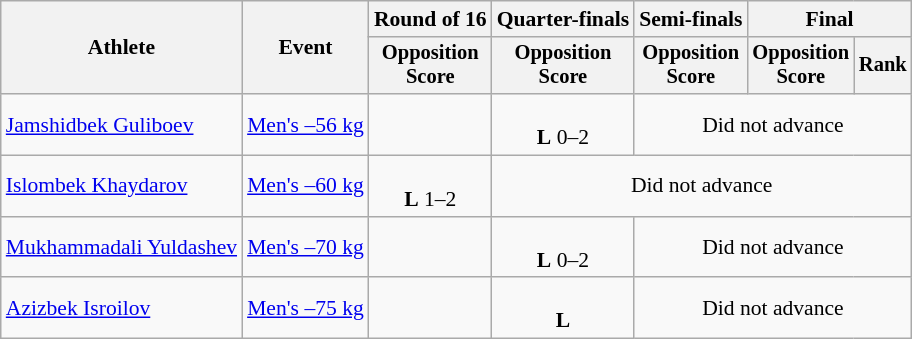<table class=wikitable style=font-size:90%;text-align:center>
<tr>
<th rowspan=2>Athlete</th>
<th rowspan=2>Event</th>
<th>Round of 16</th>
<th>Quarter-finals</th>
<th>Semi-finals</th>
<th colspan=2>Final</th>
</tr>
<tr style=font-size:95%>
<th>Opposition<br>Score</th>
<th>Opposition<br>Score</th>
<th>Opposition<br>Score</th>
<th>Opposition<br>Score</th>
<th>Rank</th>
</tr>
<tr>
<td align=left><a href='#'>Jamshidbek Guliboev</a></td>
<td align=left><a href='#'>Men's –56 kg</a></td>
<td></td>
<td><br><strong>L</strong> 0–2</td>
<td colspan=3>Did not advance</td>
</tr>
<tr>
<td align=left><a href='#'>Islombek Khaydarov</a></td>
<td align=left><a href='#'>Men's –60 kg</a></td>
<td><br><strong>L</strong> 1–2</td>
<td colspan=4>Did not advance</td>
</tr>
<tr>
<td align=left><a href='#'>Mukhammadali Yuldashev</a></td>
<td align=left><a href='#'>Men's –70 kg</a></td>
<td></td>
<td><br><strong>L</strong> 0–2</td>
<td colspan=3>Did not advance</td>
</tr>
<tr>
<td align=left><a href='#'>Azizbek Isroilov</a></td>
<td align=left><a href='#'>Men's –75 kg</a></td>
<td></td>
<td><br><strong>L</strong> </td>
<td colspan=3>Did not advance</td>
</tr>
</table>
